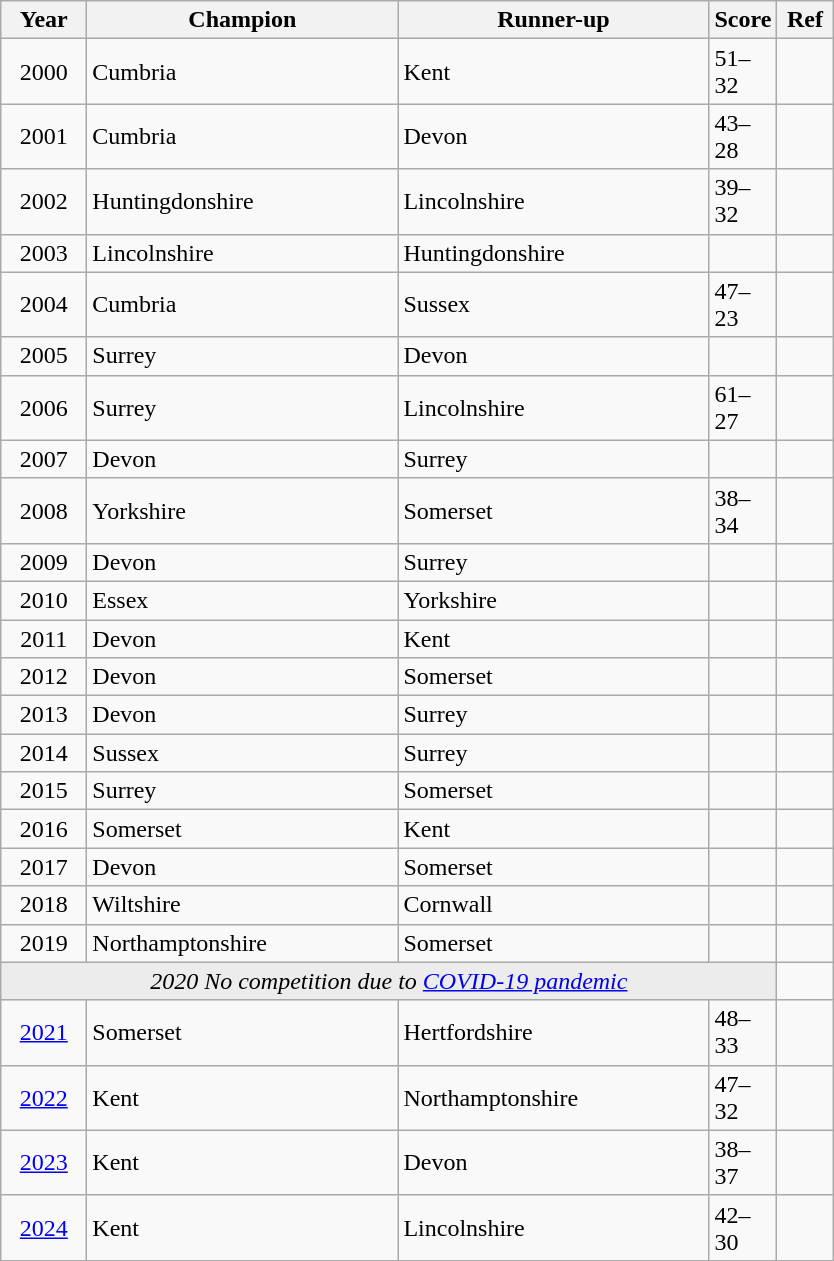<table class="wikitable">
<tr>
<th width="50">Year</th>
<th width="200">Champion</th>
<th width="200">Runner-up</th>
<th width="30">Score</th>
<th width="30">Ref</th>
</tr>
<tr>
<td align=center>2000</td>
<td>Cumbria</td>
<td>Kent</td>
<td>51–32</td>
<td></td>
</tr>
<tr>
<td align=center>2001</td>
<td>Cumbria</td>
<td>Devon</td>
<td>43–28</td>
<td></td>
</tr>
<tr>
<td align=center>2002</td>
<td>Huntingdonshire</td>
<td>Lincolnshire</td>
<td>39–32</td>
<td></td>
</tr>
<tr>
<td align=center>2003</td>
<td>Lincolnshire</td>
<td>Huntingdonshire</td>
<td></td>
<td></td>
</tr>
<tr>
<td align=center>2004</td>
<td>Cumbria</td>
<td>Sussex</td>
<td>47–23</td>
<td></td>
</tr>
<tr>
<td align=center>2005</td>
<td>Surrey</td>
<td>Devon</td>
<td></td>
<td></td>
</tr>
<tr>
<td align=center>2006</td>
<td>Surrey</td>
<td>Lincolnshire</td>
<td>61–27</td>
<td></td>
</tr>
<tr>
<td align=center>2007</td>
<td>Devon</td>
<td>Surrey</td>
<td></td>
<td></td>
</tr>
<tr>
<td align=center>2008</td>
<td>Yorkshire</td>
<td>Somerset</td>
<td>38–34</td>
<td></td>
</tr>
<tr>
<td align=center>2009</td>
<td>Devon</td>
<td>Surrey</td>
<td></td>
<td></td>
</tr>
<tr>
<td align=center>2010</td>
<td>Essex</td>
<td>Yorkshire</td>
<td></td>
<td></td>
</tr>
<tr>
<td align=center>2011</td>
<td>Devon</td>
<td>Kent</td>
<td></td>
<td></td>
</tr>
<tr>
<td align=center>2012</td>
<td>Devon</td>
<td>Somerset</td>
<td></td>
<td></td>
</tr>
<tr>
<td align=center>2013</td>
<td>Devon</td>
<td>Surrey</td>
<td></td>
<td></td>
</tr>
<tr>
<td align=center>2014</td>
<td>Sussex</td>
<td>Surrey</td>
<td></td>
<td></td>
</tr>
<tr>
<td align=center>2015</td>
<td>Surrey</td>
<td>Somerset</td>
<td></td>
<td></td>
</tr>
<tr>
<td align=center>2016</td>
<td>Somerset</td>
<td>Kent</td>
<td></td>
<td></td>
</tr>
<tr>
<td align=center>2017</td>
<td>Devon</td>
<td>Somerset</td>
<td></td>
<td></td>
</tr>
<tr>
<td align=center>2018</td>
<td>Wiltshire</td>
<td>Cornwall</td>
<td></td>
<td></td>
</tr>
<tr>
<td align=center>2019</td>
<td>Northamptonshire</td>
<td>Somerset</td>
<td></td>
<td></td>
</tr>
<tr align=center>
<td colspan=4 bgcolor="ececec"><em>2020 No competition due to <a href='#'>COVID-19 pandemic</a></em></td>
<td align=left></td>
</tr>
<tr>
<td align=center><a href='#'>2021</a></td>
<td>Somerset</td>
<td>Hertfordshire</td>
<td>48–33</td>
<td></td>
</tr>
<tr>
<td align=center><a href='#'>2022</a></td>
<td>Kent</td>
<td>Northamptonshire</td>
<td>47–32</td>
<td></td>
</tr>
<tr>
<td align=center><a href='#'>2023</a></td>
<td>Kent</td>
<td>Devon</td>
<td>38–37</td>
<td></td>
</tr>
<tr>
<td align=center><a href='#'>2024</a></td>
<td>Kent</td>
<td>Lincolnshire</td>
<td>42–30</td>
<td></td>
</tr>
</table>
